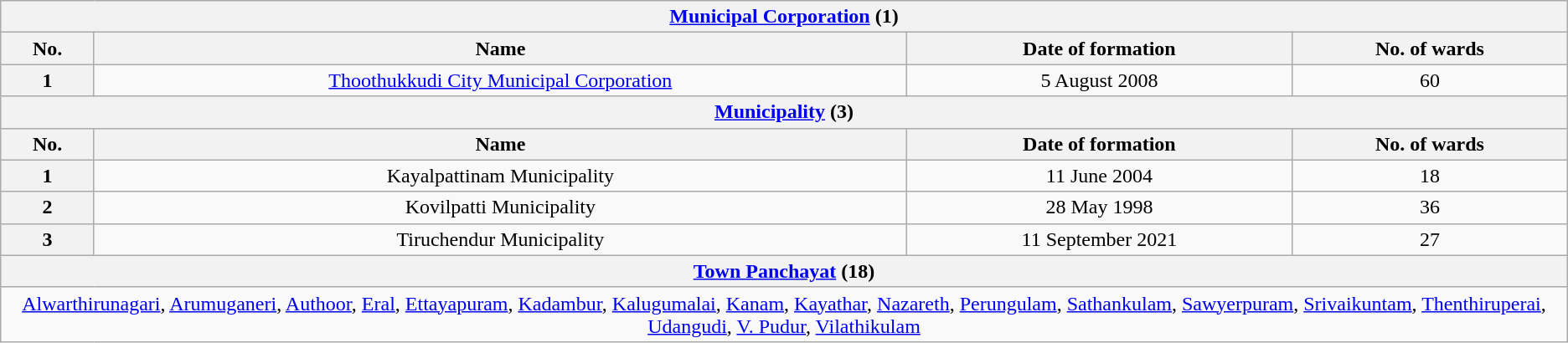<table class="wikitable" style="text-align:center">
<tr>
<th colspan=5><a href='#'>Municipal Corporation</a> (1)</th>
</tr>
<tr>
<th>No.</th>
<th>Name</th>
<th>Date of formation</th>
<th>No. of wards</th>
</tr>
<tr>
<th>1</th>
<td><a href='#'>Thoothukkudi City Municipal Corporation</a></td>
<td>5 August 2008</td>
<td>60</td>
</tr>
<tr>
<th colspan=5><a href='#'>Municipality</a> (3)</th>
</tr>
<tr>
<th>No.</th>
<th>Name</th>
<th>Date of formation</th>
<th>No. of wards</th>
</tr>
<tr>
<th>1</th>
<td>Kayalpattinam Municipality</td>
<td>11 June 2004</td>
<td>18</td>
</tr>
<tr>
<th>2</th>
<td>Kovilpatti Municipality</td>
<td>28 May 1998</td>
<td>36</td>
</tr>
<tr>
<th>3</th>
<td>Tiruchendur Municipality</td>
<td>11 September 2021</td>
<td>27</td>
</tr>
<tr>
<th colspan=5><a href='#'>Town Panchayat</a> (18)</th>
</tr>
<tr>
<td colspan=5><a href='#'>Alwarthirunagari</a>, <a href='#'>Arumuganeri</a>, <a href='#'>Authoor</a>, <a href='#'>Eral</a>, <a href='#'>Ettayapuram</a>, <a href='#'>Kadambur</a>, <a href='#'>Kalugumalai</a>, <a href='#'>Kanam</a>, <a href='#'>Kayathar</a>, <a href='#'>Nazareth</a>, <a href='#'>Perungulam</a>, <a href='#'>Sathankulam</a>, <a href='#'>Sawyerpuram</a>, <a href='#'>Srivaikuntam</a>, <a href='#'>Thenthiruperai</a>, <a href='#'>Udangudi</a>, <a href='#'>V. Pudur</a>, <a href='#'>Vilathikulam</a></td>
</tr>
</table>
